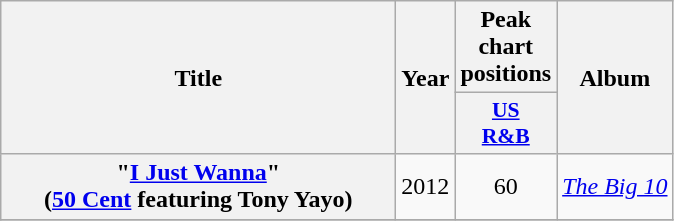<table class="wikitable plainrowheaders" style="text-align:center;" border="1">
<tr>
<th scope="col" rowspan="2" style="width:16em;">Title</th>
<th scope="col" rowspan="2">Year</th>
<th scope="col" colspan="1">Peak chart positions</th>
<th scope="col" rowspan="2">Album</th>
</tr>
<tr>
<th style="width:3em; font-size:90%"><a href='#'>US<br>R&B</a><br></th>
</tr>
<tr>
<th scope="row">"<a href='#'>I Just Wanna</a>"<br><span>(<a href='#'>50 Cent</a> featuring Tony Yayo)</span></th>
<td>2012</td>
<td>60</td>
<td><em><a href='#'>The Big 10</a></em></td>
</tr>
<tr>
</tr>
</table>
